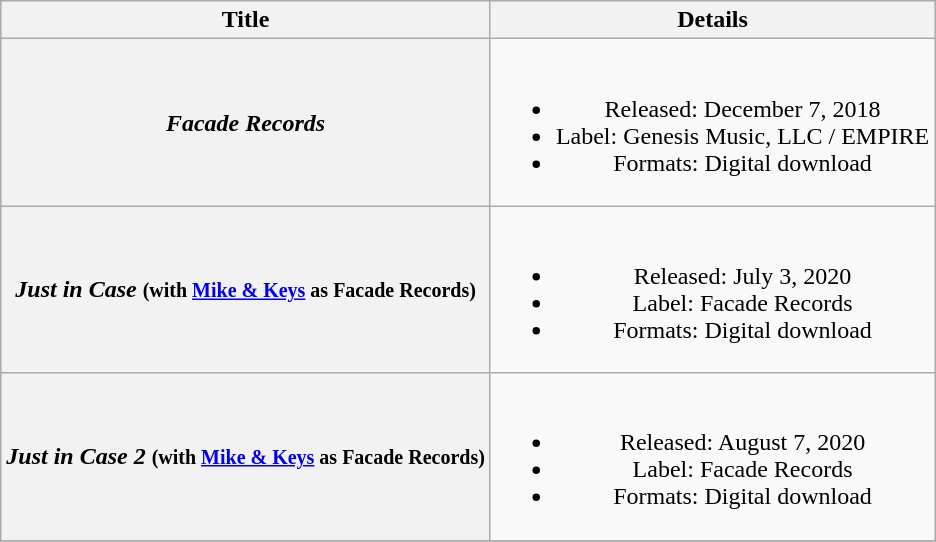<table class="wikitable plainrowheaders" style="text-align:center;">
<tr>
<th scope="col">Title</th>
<th scope="col">Details</th>
</tr>
<tr>
<th scope="row"><em>Facade Records</em><br></th>
<td><br><ul><li>Released: December 7, 2018</li><li>Label: Genesis Music, LLC / EMPIRE</li><li>Formats: Digital download</li></ul></td>
</tr>
<tr>
<th scope="row"><em>Just in Case</em> <small>(with <a href='#'>Mike & Keys</a> as Facade Records)</small><br></th>
<td><br><ul><li>Released: July 3, 2020</li><li>Label: Facade Records</li><li>Formats: Digital download</li></ul></td>
</tr>
<tr>
<th scope="row"><em>Just in Case 2</em> <small>(with <a href='#'>Mike & Keys</a> as Facade Records)</small><br></th>
<td><br><ul><li>Released: August 7, 2020</li><li>Label: Facade Records</li><li>Formats: Digital download</li></ul></td>
</tr>
<tr>
</tr>
</table>
